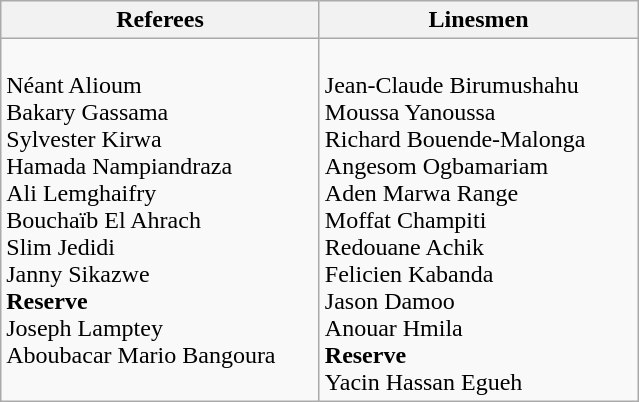<table class=wikitable>
<tr>
<th width=44%>Referees</th>
<th width=44%>Linesmen</th>
</tr>
<tr valign=top>
<td><br> Néant Alioum<br>
 Bakary Gassama<br>
 Sylvester Kirwa<br>
 Hamada Nampiandraza<br>
 Ali Lemghaifry<br>
 Bouchaïb El Ahrach<br>
 Slim Jedidi<br>
 Janny Sikazwe<br>
<strong>Reserve</strong><br>
 Joseph Lamptey<br>
 Aboubacar Mario Bangoura</td>
<td><br> Jean-Claude Birumushahu<br>
 Moussa Yanoussa<br>
 Richard Bouende-Malonga<br>
 Angesom Ogbamariam<br>
 Aden Marwa Range<br>
 Moffat Champiti<br>
 Redouane Achik<br>
 Felicien Kabanda<br>
 Jason Damoo<br>
 Anouar Hmila<br>
<strong>Reserve</strong><br>
 Yacin Hassan Egueh</td>
</tr>
</table>
